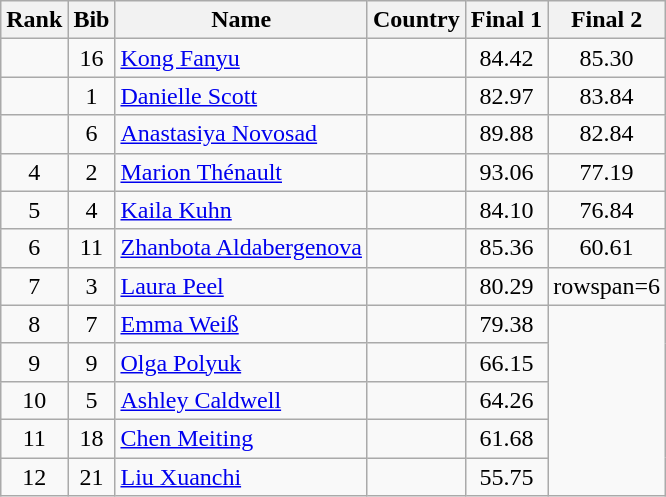<table class="wikitable sortable" style="text-align:center">
<tr>
<th>Rank</th>
<th>Bib</th>
<th>Name</th>
<th>Country</th>
<th>Final 1</th>
<th>Final 2</th>
</tr>
<tr>
<td></td>
<td>16</td>
<td align=left><a href='#'>Kong Fanyu</a></td>
<td align=left></td>
<td>84.42</td>
<td>85.30</td>
</tr>
<tr>
<td></td>
<td>1</td>
<td align=left><a href='#'>Danielle Scott</a></td>
<td align=left></td>
<td>82.97</td>
<td>83.84</td>
</tr>
<tr>
<td></td>
<td>6</td>
<td align=left><a href='#'>Anastasiya Novosad</a></td>
<td align=left></td>
<td>89.88</td>
<td>82.84</td>
</tr>
<tr>
<td>4</td>
<td>2</td>
<td align=left><a href='#'>Marion Thénault</a></td>
<td align=left></td>
<td>93.06</td>
<td>77.19</td>
</tr>
<tr>
<td>5</td>
<td>4</td>
<td align=left><a href='#'>Kaila Kuhn</a></td>
<td align=left></td>
<td>84.10</td>
<td>76.84</td>
</tr>
<tr>
<td>6</td>
<td>11</td>
<td align=left><a href='#'>Zhanbota Aldabergenova</a></td>
<td align=left></td>
<td>85.36</td>
<td>60.61</td>
</tr>
<tr>
<td>7</td>
<td>3</td>
<td align=left><a href='#'>Laura Peel</a></td>
<td align=left></td>
<td>80.29</td>
<td>rowspan=6 </td>
</tr>
<tr>
<td>8</td>
<td>7</td>
<td align=left><a href='#'>Emma Weiß</a></td>
<td align=left></td>
<td>79.38</td>
</tr>
<tr>
<td>9</td>
<td>9</td>
<td align=left><a href='#'>Olga Polyuk</a></td>
<td align=left></td>
<td>66.15</td>
</tr>
<tr>
<td>10</td>
<td>5</td>
<td align=left><a href='#'>Ashley Caldwell</a></td>
<td align=left></td>
<td>64.26</td>
</tr>
<tr>
<td>11</td>
<td>18</td>
<td align=left><a href='#'>Chen Meiting</a></td>
<td align=left></td>
<td>61.68</td>
</tr>
<tr>
<td>12</td>
<td>21</td>
<td align=left><a href='#'>Liu Xuanchi</a></td>
<td align=left></td>
<td>55.75</td>
</tr>
</table>
